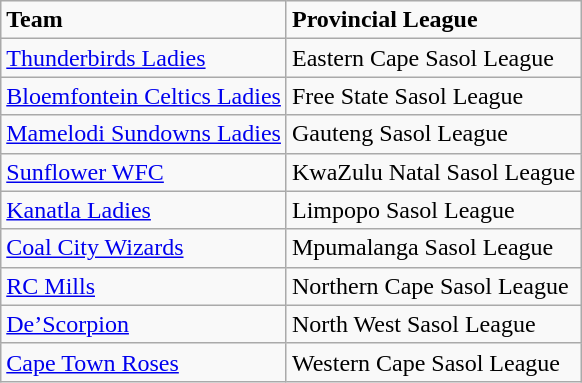<table class= "wikitable sortable" style="text_align: left;">
<tr>
<td><strong>Team</strong></td>
<td><strong>Provincial League</strong></td>
</tr>
<tr>
<td><a href='#'>Thunderbirds Ladies</a></td>
<td>Eastern Cape Sasol League</td>
</tr>
<tr>
<td><a href='#'>Bloemfontein Celtics Ladies</a></td>
<td>Free State Sasol League</td>
</tr>
<tr>
<td><a href='#'>Mamelodi Sundowns Ladies</a></td>
<td>Gauteng Sasol League</td>
</tr>
<tr>
<td><a href='#'>Sunflower WFC</a></td>
<td>KwaZulu Natal Sasol League</td>
</tr>
<tr>
<td><a href='#'>Kanatla Ladies</a></td>
<td>Limpopo Sasol League</td>
</tr>
<tr>
<td><a href='#'>Coal City Wizards</a></td>
<td>Mpumalanga Sasol League</td>
</tr>
<tr>
<td><a href='#'>RC Mills</a></td>
<td>Northern Cape Sasol League</td>
</tr>
<tr>
<td><a href='#'>De’Scorpion</a></td>
<td>North West Sasol League</td>
</tr>
<tr>
<td><a href='#'>Cape Town Roses</a></td>
<td>Western Cape Sasol League</td>
</tr>
</table>
